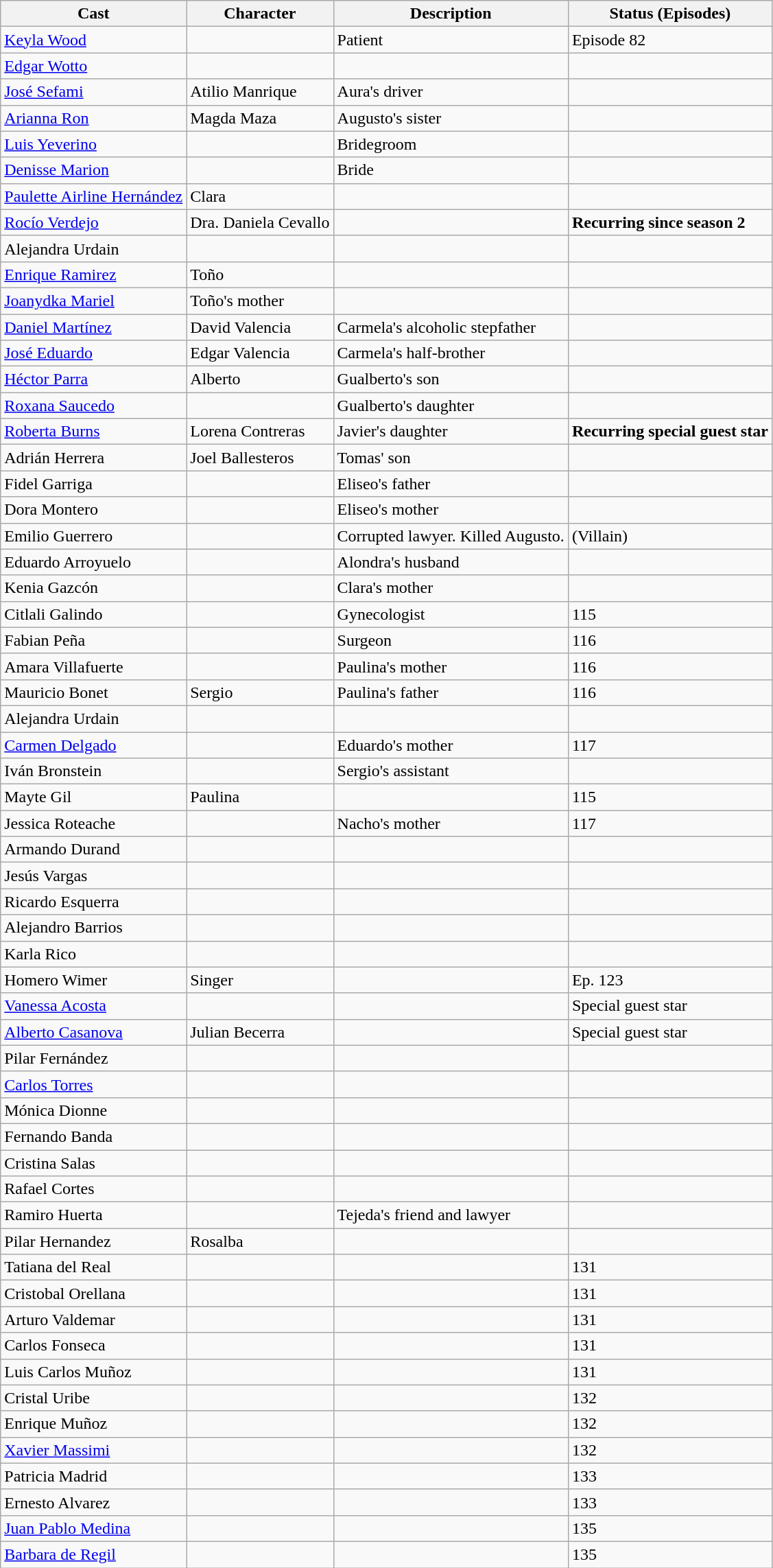<table class="wikitable">
<tr>
<th>Cast</th>
<th>Character</th>
<th>Description</th>
<th>Status (Episodes)</th>
</tr>
<tr>
<td><a href='#'>Keyla Wood</a></td>
<td></td>
<td>Patient</td>
<td>Episode 82</td>
</tr>
<tr>
<td><a href='#'>Edgar Wotto</a></td>
<td></td>
<td></td>
<td></td>
</tr>
<tr>
<td><a href='#'>José Sefami</a></td>
<td>Atilio Manrique</td>
<td>Aura's driver</td>
<td></td>
</tr>
<tr>
<td><a href='#'>Arianna Ron</a></td>
<td>Magda Maza</td>
<td>Augusto's sister</td>
<td></td>
</tr>
<tr>
<td><a href='#'>Luis Yeverino</a></td>
<td></td>
<td>Bridegroom</td>
<td></td>
</tr>
<tr>
<td><a href='#'>Denisse Marion</a></td>
<td></td>
<td>Bride</td>
<td></td>
</tr>
<tr>
<td><a href='#'>Paulette Airline Hernández</a></td>
<td>Clara</td>
<td></td>
<td></td>
</tr>
<tr>
<td><a href='#'>Rocío Verdejo</a></td>
<td>Dra. Daniela Cevallo</td>
<td></td>
<td><strong>Recurring since season 2</strong></td>
</tr>
<tr>
<td>Alejandra Urdain</td>
<td></td>
<td></td>
<td></td>
</tr>
<tr>
<td><a href='#'>Enrique Ramirez</a></td>
<td>Toño</td>
<td></td>
<td></td>
</tr>
<tr>
<td><a href='#'>Joanydka Mariel</a></td>
<td>Toño's mother</td>
<td></td>
<td></td>
</tr>
<tr>
<td><a href='#'>Daniel Martínez</a></td>
<td>David Valencia</td>
<td>Carmela's alcoholic stepfather</td>
<td></td>
</tr>
<tr>
<td><a href='#'>José Eduardo</a></td>
<td>Edgar Valencia</td>
<td>Carmela's half-brother</td>
<td></td>
</tr>
<tr>
<td><a href='#'>Héctor Parra</a></td>
<td>Alberto</td>
<td>Gualberto's son</td>
<td></td>
</tr>
<tr>
<td><a href='#'>Roxana Saucedo</a></td>
<td></td>
<td>Gualberto's daughter</td>
<td></td>
</tr>
<tr>
<td><a href='#'>Roberta Burns</a></td>
<td>Lorena Contreras</td>
<td>Javier's daughter</td>
<td><strong>Recurring special guest star</strong></td>
</tr>
<tr>
<td>Adrián Herrera</td>
<td>Joel Ballesteros</td>
<td>Tomas' son</td>
<td></td>
</tr>
<tr>
<td>Fidel Garriga</td>
<td></td>
<td>Eliseo's father</td>
<td></td>
</tr>
<tr>
<td>Dora Montero</td>
<td></td>
<td>Eliseo's mother</td>
<td></td>
</tr>
<tr>
<td>Emilio Guerrero</td>
<td></td>
<td>Corrupted lawyer. Killed Augusto.</td>
<td>(Villain)</td>
</tr>
<tr>
<td>Eduardo Arroyuelo</td>
<td></td>
<td>Alondra's husband</td>
<td></td>
</tr>
<tr>
<td>Kenia Gazcón</td>
<td></td>
<td>Clara's mother</td>
<td></td>
</tr>
<tr>
<td>Citlali Galindo</td>
<td></td>
<td>Gynecologist</td>
<td>115</td>
</tr>
<tr>
<td>Fabian Peña</td>
<td></td>
<td>Surgeon</td>
<td>116</td>
</tr>
<tr>
<td>Amara Villafuerte</td>
<td></td>
<td>Paulina's mother</td>
<td>116</td>
</tr>
<tr>
<td>Mauricio Bonet</td>
<td>Sergio</td>
<td>Paulina's father</td>
<td>116</td>
</tr>
<tr>
<td>Alejandra Urdain</td>
<td></td>
<td></td>
<td></td>
</tr>
<tr>
<td><a href='#'>Carmen Delgado</a></td>
<td></td>
<td>Eduardo's mother</td>
<td>117</td>
</tr>
<tr>
<td>Iván Bronstein</td>
<td></td>
<td>Sergio's assistant</td>
<td></td>
</tr>
<tr>
<td>Mayte Gil</td>
<td>Paulina</td>
<td></td>
<td>115</td>
</tr>
<tr>
<td>Jessica Roteache</td>
<td></td>
<td>Nacho's mother</td>
<td>117</td>
</tr>
<tr>
<td>Armando Durand</td>
<td></td>
<td></td>
<td></td>
</tr>
<tr>
<td>Jesús Vargas</td>
<td></td>
<td></td>
<td></td>
</tr>
<tr>
<td>Ricardo Esquerra</td>
<td></td>
<td></td>
<td></td>
</tr>
<tr>
<td>Alejandro Barrios</td>
<td></td>
<td></td>
<td></td>
</tr>
<tr>
<td>Karla Rico</td>
<td></td>
<td></td>
<td></td>
</tr>
<tr>
<td>Homero Wimer</td>
<td>Singer</td>
<td></td>
<td>Ep. 123</td>
</tr>
<tr>
<td><a href='#'>Vanessa Acosta</a></td>
<td></td>
<td></td>
<td>Special guest star</td>
</tr>
<tr>
<td><a href='#'>Alberto Casanova</a></td>
<td>Julian Becerra</td>
<td></td>
<td>Special guest star</td>
</tr>
<tr>
<td>Pilar Fernández</td>
<td></td>
<td></td>
<td></td>
</tr>
<tr>
<td><a href='#'>Carlos Torres</a></td>
<td></td>
<td></td>
<td></td>
</tr>
<tr>
<td>Mónica Dionne</td>
<td></td>
<td></td>
<td></td>
</tr>
<tr>
<td>Fernando Banda</td>
<td></td>
<td></td>
<td></td>
</tr>
<tr>
<td>Cristina Salas</td>
<td></td>
<td></td>
<td></td>
</tr>
<tr>
<td>Rafael Cortes</td>
<td></td>
<td></td>
<td></td>
</tr>
<tr>
<td>Ramiro Huerta</td>
<td></td>
<td>Tejeda's friend and lawyer</td>
<td></td>
</tr>
<tr>
<td>Pilar Hernandez</td>
<td>Rosalba</td>
<td></td>
<td></td>
</tr>
<tr>
<td>Tatiana del Real</td>
<td></td>
<td></td>
<td>131</td>
</tr>
<tr>
<td>Cristobal Orellana</td>
<td></td>
<td></td>
<td>131</td>
</tr>
<tr>
<td>Arturo Valdemar</td>
<td></td>
<td></td>
<td>131</td>
</tr>
<tr>
<td>Carlos Fonseca</td>
<td></td>
<td></td>
<td>131</td>
</tr>
<tr>
<td>Luis Carlos Muñoz</td>
<td></td>
<td></td>
<td>131</td>
</tr>
<tr>
<td>Cristal Uribe</td>
<td></td>
<td></td>
<td>132</td>
</tr>
<tr>
<td>Enrique Muñoz</td>
<td></td>
<td></td>
<td>132</td>
</tr>
<tr>
<td><a href='#'>Xavier Massimi</a></td>
<td></td>
<td></td>
<td>132</td>
</tr>
<tr>
<td>Patricia Madrid</td>
<td></td>
<td></td>
<td>133</td>
</tr>
<tr>
<td>Ernesto Alvarez</td>
<td></td>
<td></td>
<td>133</td>
</tr>
<tr>
<td><a href='#'>Juan Pablo Medina</a></td>
<td></td>
<td></td>
<td>135</td>
</tr>
<tr>
<td><a href='#'>Barbara de Regil</a></td>
<td></td>
<td></td>
<td>135</td>
</tr>
</table>
